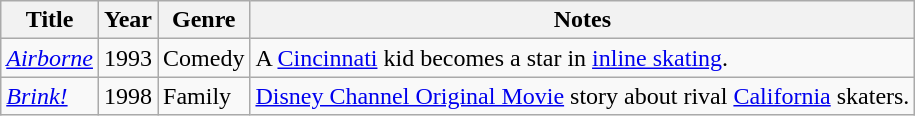<table class="wikitable sortable">
<tr>
<th>Title</th>
<th>Year</th>
<th>Genre</th>
<th>Notes</th>
</tr>
<tr>
<td><em><a href='#'>Airborne</a></em></td>
<td>1993</td>
<td>Comedy</td>
<td>A <a href='#'>Cincinnati</a> kid becomes a star in <a href='#'>inline skating</a>.</td>
</tr>
<tr>
<td><em><a href='#'>Brink!</a></em></td>
<td>1998</td>
<td>Family</td>
<td><a href='#'>Disney Channel Original Movie</a> story about rival <a href='#'>California</a> skaters.</td>
</tr>
</table>
